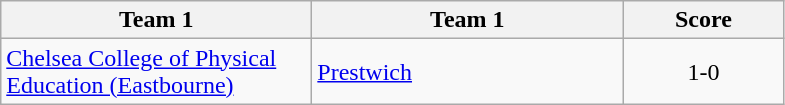<table class="wikitable" style="font-size: 100%">
<tr>
<th width=200>Team 1</th>
<th width=200>Team 1</th>
<th width=100>Score</th>
</tr>
<tr>
<td><a href='#'>Chelsea College of Physical Education (Eastbourne)</a></td>
<td><a href='#'>Prestwich</a></td>
<td align=center>1-0</td>
</tr>
</table>
